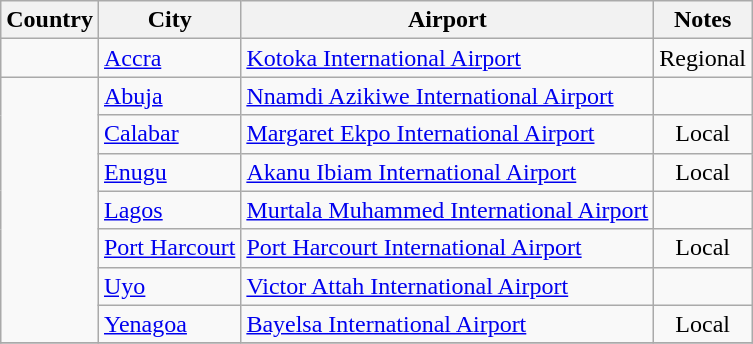<table class="wikitable sortable">
<tr>
<th>Country</th>
<th>City</th>
<th>Airport</th>
<th>Notes</th>
</tr>
<tr>
<td rowspan="1"></td>
<td><a href='#'>Accra</a></td>
<td><a href='#'>Kotoka International Airport</a></td>
<td align=center>Regional</td>
</tr>
<tr>
<td rowspan="7"></td>
<td><a href='#'>Abuja</a></td>
<td><a href='#'>Nnamdi Azikiwe International Airport</a></td>
<td></td>
</tr>
<tr>
<td><a href='#'>Calabar</a></td>
<td><a href='#'>Margaret Ekpo International Airport</a></td>
<td align=center>Local</td>
</tr>
<tr>
<td><a href='#'>Enugu</a></td>
<td><a href='#'>Akanu Ibiam International Airport</a></td>
<td align=center>Local</td>
</tr>
<tr>
<td><a href='#'>Lagos</a></td>
<td><a href='#'>Murtala Muhammed International Airport</a></td>
<td></td>
</tr>
<tr>
<td><a href='#'>Port Harcourt</a></td>
<td><a href='#'>Port Harcourt International Airport</a></td>
<td align=center>Local</td>
</tr>
<tr>
<td><a href='#'>Uyo</a></td>
<td><a href='#'>Victor Attah International Airport</a></td>
<td></td>
</tr>
<tr>
<td><a href='#'>Yenagoa</a></td>
<td><a href='#'>Bayelsa International Airport</a></td>
<td align=center>Local</td>
</tr>
<tr>
</tr>
</table>
